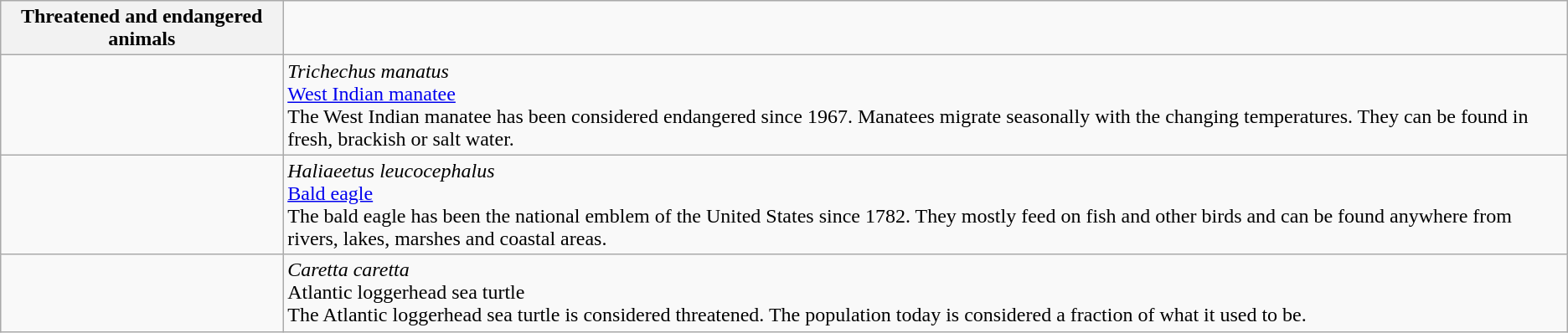<table class="wikitable">
<tr>
<th>Threatened and endangered animals</th>
</tr>
<tr>
<td><br></td>
<td><em>Trichechus manatus</em><br><a href='#'>West Indian manatee</a><br>The West Indian manatee has been considered endangered since 1967. Manatees migrate seasonally with the changing temperatures.  They can be found in fresh, brackish or salt water.</td>
</tr>
<tr>
<td><br></td>
<td><em>Haliaeetus leucocephalus</em><br><a href='#'>Bald eagle</a><br>The bald eagle has been the national emblem of the United States since 1782.  They mostly feed on fish and other birds and can be found anywhere from rivers, lakes, marshes and coastal areas.</td>
</tr>
<tr>
<td><br></td>
<td><em>Caretta caretta</em><br>Atlantic loggerhead sea turtle<br>The Atlantic loggerhead sea turtle is considered threatened.  The population today is considered a fraction of what it used to be.</td>
</tr>
</table>
